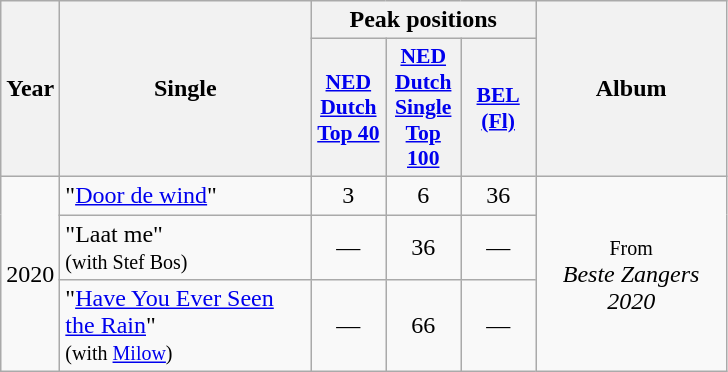<table class="wikitable">
<tr>
<th rowspan="2" style="text-align:center; width:10px;">Year</th>
<th rowspan="2" style="text-align:center; width:160px;">Single</th>
<th colspan="3" style="text-align:center; width:20px;">Peak positions</th>
<th rowspan="2" style="text-align:center; width:120px;">Album</th>
</tr>
<tr>
<th scope="col" style="width:3em;font-size:90%;"><a href='#'>NED<br>Dutch<br>Top 40</a><br></th>
<th scope="col" style="width:3em;font-size:90%;"><a href='#'>NED<br>Dutch<br>Single Top 100</a><br></th>
<th scope="col" style="width:3em;font-size:90%;"><a href='#'>BEL<br>(Fl)</a><br></th>
</tr>
<tr>
<td style="text-align:center;" rowspan=3>2020</td>
<td>"<a href='#'>Door de wind</a>"</td>
<td style="text-align:center;">3</td>
<td style="text-align:center;">6</td>
<td style="text-align:center;">36</td>
<td style="text-align:center;" rowspan=3><small>From</small><br> <em>Beste Zangers 2020</em></td>
</tr>
<tr>
<td>"Laat me"<br><small>(with Stef Bos)</small></td>
<td style="text-align:center;">—</td>
<td style="text-align:center;">36</td>
<td style="text-align:center;">—</td>
</tr>
<tr>
<td>"<a href='#'>Have You Ever Seen the Rain</a>"<br><small>(with <a href='#'>Milow</a>)</small></td>
<td style="text-align:center;">—</td>
<td style="text-align:center;">66</td>
<td style="text-align:center;">—</td>
</tr>
</table>
